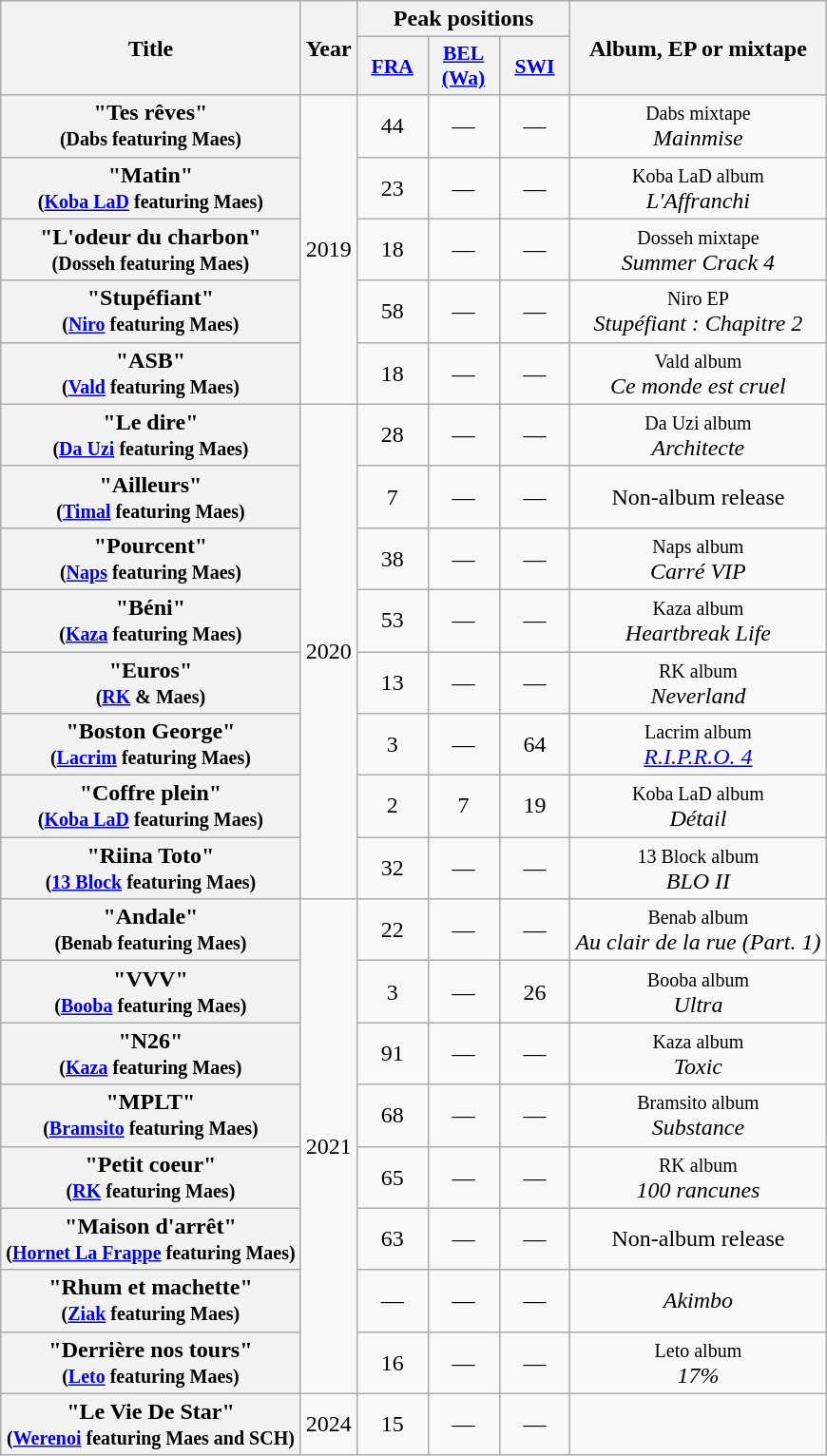<table class="wikitable plainrowheaders" style="text-align:center">
<tr>
<th scope="col" rowspan="2">Title</th>
<th scope="col" rowspan="2">Year</th>
<th scope="col" colspan="3">Peak positions</th>
<th scope="col" rowspan="2">Album, EP or mixtape</th>
</tr>
<tr>
<th scope="col" style="width:3em;font-size:90%;"><a href='#'>FRA</a><br></th>
<th scope="col" style="width:3em;font-size:90%;"><a href='#'>BEL<br>(Wa)</a><br></th>
<th scope="col" style="width:3em;font-size:90%;"><a href='#'>SWI</a><br></th>
</tr>
<tr>
<th scope="row">"Tes rêves"<br><small>(Dabs featuring Maes)</small></th>
<td rowspan=5>2019</td>
<td>44</td>
<td>—</td>
<td>—</td>
<td scope="row"><small>Dabs mixtape</small><br><em>Mainmise</em></td>
</tr>
<tr>
<th scope="row">"Matin" <br><small>(<a href='#'>Koba LaD</a> featuring Maes)</small></th>
<td>23</td>
<td>—</td>
<td>—</td>
<td scope="row"><small>Koba LaD album</small><br><em>L'Affranchi</em></td>
</tr>
<tr>
<th scope="row">"L'odeur du charbon"<br><small>(Dosseh featuring Maes)</small></th>
<td>18</td>
<td>—</td>
<td>—</td>
<td scope="row"><small>Dosseh mixtape</small><br><em>Summer Crack 4</em></td>
</tr>
<tr>
<th scope="row">"Stupéfiant" <br><small>(<a href='#'>Niro</a> featuring Maes)</small></th>
<td>58</td>
<td>—</td>
<td>—</td>
<td scope="row"><small>Niro EP</small><br><em>Stupéfiant : Chapitre 2</em></td>
</tr>
<tr>
<th scope="row">"ASB"<br><small>(<a href='#'>Vald</a> featuring Maes)</small></th>
<td>18</td>
<td>—</td>
<td>—</td>
<td scope="row"><small>Vald album</small><br><em>Ce monde est cruel</em></td>
</tr>
<tr>
<th scope="row">"Le dire"<br><small>(<a href='#'>Da Uzi</a> featuring Maes)</small></th>
<td rowspan=8>2020</td>
<td>28</td>
<td>—</td>
<td>—</td>
<td scope="row"><small>Da Uzi album</small><br><em>Architecte</em></td>
</tr>
<tr>
<th scope="row">"Ailleurs"<br><small>(<a href='#'>Timal</a> featuring Maes)</small></th>
<td>7</td>
<td>—</td>
<td>—</td>
<td scope="row">Non-album release</td>
</tr>
<tr>
<th scope="row">"Pourcent"<br><small>(<a href='#'>Naps</a> featuring Maes)</small></th>
<td>38</td>
<td>—</td>
<td>—</td>
<td scope="row"><small>Naps album</small><br><em>Carré VIP</em></td>
</tr>
<tr>
<th scope="row">"Béni"<br><small>(<a href='#'>Kaza</a> featuring Maes)</small></th>
<td>53</td>
<td>—</td>
<td>—</td>
<td scope="row"><small>Kaza album</small><br><em>Heartbreak Life</em></td>
</tr>
<tr>
<th scope="row">"Euros"<br><small>(<a href='#'>RK</a> & Maes)</small></th>
<td>13</td>
<td>—</td>
<td>—</td>
<td scope="row"><small>RK album</small><br><em>Neverland</em></td>
</tr>
<tr>
<th scope="row">"Boston George"<br><small>(<a href='#'>Lacrim</a> featuring Maes)</small></th>
<td>3</td>
<td>—</td>
<td>64</td>
<td scope="row"><small>Lacrim album</small><br><em><a href='#'>R.I.P.R.O. 4</a></em></td>
</tr>
<tr>
<th scope="row">"Coffre plein"<br><small>(<a href='#'>Koba LaD</a> featuring Maes)</small></th>
<td>2</td>
<td>7</td>
<td>19</td>
<td scope="row"><small>Koba LaD album</small><br><em>Détail</em></td>
</tr>
<tr>
<th scope="row">"Riina Toto"<br><small>(<a href='#'>13 Block</a> featuring Maes)</small></th>
<td>32</td>
<td>—</td>
<td>—</td>
<td scope="row"><small>13 Block album</small><br><em>BLO II</em></td>
</tr>
<tr>
<th scope="row">"Andale"<br><small>(Benab featuring Maes)</small></th>
<td rowspan="8">2021</td>
<td>22</td>
<td>—</td>
<td>—</td>
<td scope="row"><small>Benab album</small><br><em>Au clair de la rue (Part. 1)</em></td>
</tr>
<tr>
<th scope="row">"VVV"<br><small>(<a href='#'>Booba</a> featuring Maes)</small></th>
<td>3</td>
<td>—</td>
<td>26</td>
<td scope="row"><small>Booba album</small><br><em>Ultra</em></td>
</tr>
<tr>
<th scope="row">"N26"<br><small>(<a href='#'>Kaza</a> featuring Maes)</small></th>
<td>91</td>
<td>—</td>
<td>—</td>
<td scope="row"><small>Kaza album</small><br><em>Toxic</em></td>
</tr>
<tr>
<th scope="row">"MPLT"<br><small>(<a href='#'>Bramsito</a> featuring Maes)</small></th>
<td>68</td>
<td>—</td>
<td>—</td>
<td scope="row"><small>Bramsito album</small><br><em>Substance</em></td>
</tr>
<tr>
<th scope="row">"Petit coeur"<br><small>(<a href='#'>RK</a> featuring Maes)</small></th>
<td>65</td>
<td>—</td>
<td>—</td>
<td scope="row"><small>RK album</small><br><em>100 rancunes</em></td>
</tr>
<tr>
<th scope="row">"Maison d'arrêt"<br><small>(<a href='#'>Hornet La Frappe</a> featuring Maes)</small></th>
<td>63</td>
<td>—</td>
<td>—</td>
<td scope="row">Non-album release</td>
</tr>
<tr>
<th scope="row">"Rhum et machette"<br><small>(<a href='#'>Ziak</a> featuring Maes)</small></th>
<td>—</td>
<td>—</td>
<td>—</td>
<td><em>Akimbo</em></td>
</tr>
<tr>
<th scope="row">"Derrière nos tours"<br><small>(<a href='#'>Leto</a> featuring Maes)</small></th>
<td>16</td>
<td>—</td>
<td>—</td>
<td scope="row"><small>Leto album</small><br><em>17%</em></td>
</tr>
<tr>
<th scope="row">"Le Vie De Star"<br><small>(<a href='#'>Werenoi</a> featuring Maes and SCH)</small></th>
<td>2024</td>
<td>15</td>
<td>—</td>
<td>—</td>
</tr>
</table>
